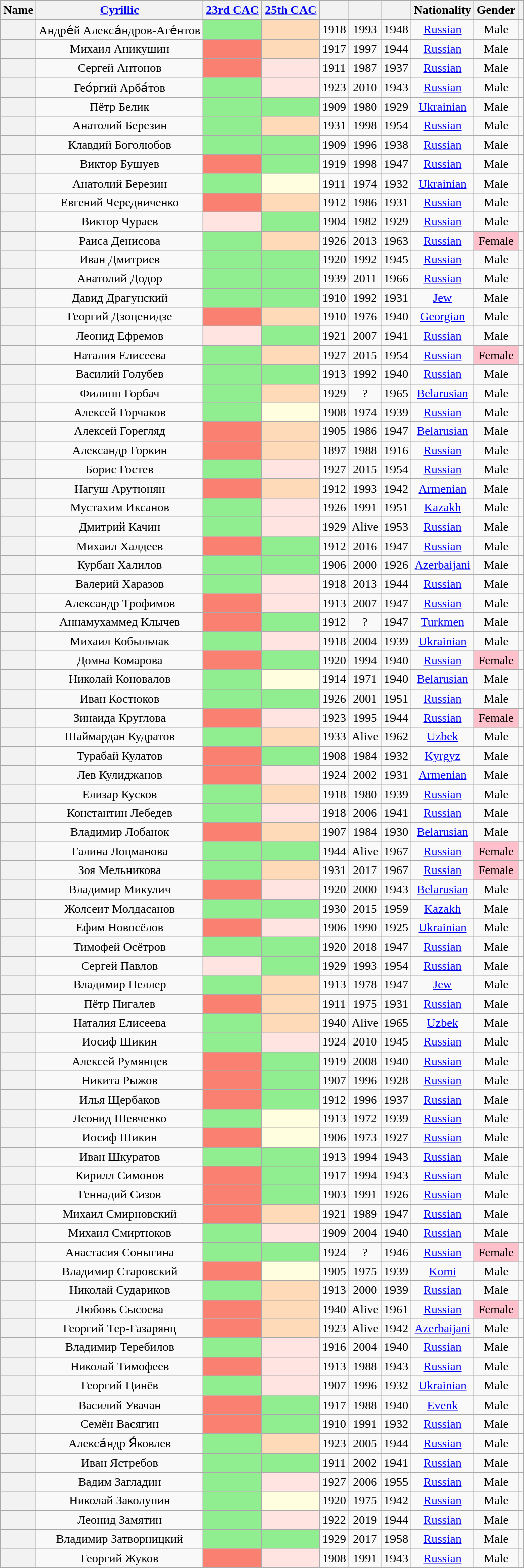<table class="wikitable sortable" style=text-align:center>
<tr>
<th scope="col">Name</th>
<th scope="col" class="unsortable"><a href='#'>Cyrillic</a></th>
<th scope="col"><a href='#'>23rd CAC</a></th>
<th scope="col"><a href='#'>25th CAC</a></th>
<th scope="col"></th>
<th scope="col"></th>
<th scope="col"></th>
<th scope="col">Nationality</th>
<th scope="col">Gender</th>
<th scope="col" class="unsortable"></th>
</tr>
<tr>
<th align="center" scope="row" style="font-weight:normal;"></th>
<td>Андре́й Алекса́ндров-Аге́нтов</td>
<td bgcolor = LightGreen></td>
<td bgcolor = PeachPuff></td>
<td>1918</td>
<td>1993</td>
<td>1948</td>
<td><a href='#'>Russian</a></td>
<td>Male</td>
<td></td>
</tr>
<tr>
<th align="center" scope="row" style="font-weight:normal;"></th>
<td>Михаил Аникушин</td>
<td bgcolor = Salmon></td>
<td bgcolor = PeachPuff></td>
<td>1917</td>
<td>1997</td>
<td>1944</td>
<td><a href='#'>Russian</a></td>
<td>Male</td>
<td></td>
</tr>
<tr>
<th align="center" scope="row" style="font-weight:normal;"></th>
<td>Сергей Антонов</td>
<td bgcolor = Salmon></td>
<td bgcolor = MistyRose></td>
<td>1911</td>
<td>1987</td>
<td>1937</td>
<td><a href='#'>Russian</a></td>
<td>Male</td>
<td></td>
</tr>
<tr>
<th align="center" scope="row" style="font-weight:normal;"></th>
<td>Гео́ргий Арба́тов</td>
<td bgcolor = LightGreen></td>
<td bgcolor = MistyRose></td>
<td>1923</td>
<td>2010</td>
<td>1943</td>
<td><a href='#'>Russian</a></td>
<td>Male</td>
<td></td>
</tr>
<tr>
<th align="center" scope="row" style="font-weight:normal;"></th>
<td>Пётр Белик</td>
<td bgcolor = LightGreen></td>
<td bgcolor = LightGreen></td>
<td>1909</td>
<td>1980</td>
<td>1929</td>
<td><a href='#'>Ukrainian</a></td>
<td>Male</td>
<td></td>
</tr>
<tr>
<th align="center" scope="row" style="font-weight:normal;"></th>
<td>Анатолий Березин</td>
<td bgcolor = LightGreen></td>
<td bgcolor = PeachPuff></td>
<td>1931</td>
<td>1998</td>
<td>1954</td>
<td><a href='#'>Russian</a></td>
<td>Male</td>
<td></td>
</tr>
<tr>
<th align="center" scope="row" style="font-weight:normal;"></th>
<td>Клавдий Боголюбов</td>
<td bgcolor = LightGreen></td>
<td bgcolor = LightGreen></td>
<td>1909</td>
<td>1996</td>
<td>1938</td>
<td><a href='#'>Russian</a></td>
<td>Male</td>
<td></td>
</tr>
<tr>
<th align="center" scope="row" style="font-weight:normal;"></th>
<td>Виктор Бушуев</td>
<td bgcolor = Salmon></td>
<td bgcolor = LightGreen></td>
<td>1919</td>
<td>1998</td>
<td>1947</td>
<td><a href='#'>Russian</a></td>
<td>Male</td>
<td></td>
</tr>
<tr>
<th align="center" scope="row" style="font-weight:normal;"></th>
<td>Анатолий Березин</td>
<td bgcolor = LightGreen></td>
<td bgcolor = LightYellow></td>
<td>1911</td>
<td>1974</td>
<td>1932</td>
<td><a href='#'>Ukrainian</a></td>
<td>Male</td>
<td></td>
</tr>
<tr>
<th align="center" scope="row" style="font-weight:normal;"></th>
<td>Евгений Чередниченко</td>
<td bgcolor = Salmon></td>
<td bgcolor = PeachPuff></td>
<td>1912</td>
<td>1986</td>
<td>1931</td>
<td><a href='#'>Russian</a></td>
<td>Male</td>
<td></td>
</tr>
<tr>
<th align="center" scope="row" style="font-weight:normal;"></th>
<td>Виктор Чураев</td>
<td bgcolor = MistyRose></td>
<td bgcolor = LightGreen></td>
<td>1904</td>
<td>1982</td>
<td>1929</td>
<td><a href='#'>Russian</a></td>
<td>Male</td>
<td></td>
</tr>
<tr>
<th align="center" scope="row" style="font-weight:normal;"></th>
<td>Раиса Денисова</td>
<td bgcolor = LightGreen></td>
<td bgcolor = PeachPuff></td>
<td>1926</td>
<td>2013</td>
<td>1963</td>
<td><a href='#'>Russian</a></td>
<td style="background: Pink">Female</td>
<td></td>
</tr>
<tr>
<th align="center" scope="row" style="font-weight:normal;"></th>
<td>Иван Дмитриев</td>
<td bgcolor = LightGreen></td>
<td bgcolor = LightGreen></td>
<td>1920</td>
<td>1992</td>
<td>1945</td>
<td><a href='#'>Russian</a></td>
<td>Male</td>
<td></td>
</tr>
<tr>
<th align="center" scope="row" style="font-weight:normal;"></th>
<td>Анатолий Додор</td>
<td bgcolor = LightGreen></td>
<td bgcolor = LightGreen></td>
<td>1939</td>
<td>2011</td>
<td>1966</td>
<td><a href='#'>Russian</a></td>
<td>Male</td>
<td></td>
</tr>
<tr>
<th align="center" scope="row" style="font-weight:normal;"></th>
<td>Давид Драгунский</td>
<td bgcolor = LightGreen></td>
<td bgcolor = LightGreen></td>
<td>1910</td>
<td>1992</td>
<td>1931</td>
<td><a href='#'>Jew</a></td>
<td>Male</td>
<td></td>
</tr>
<tr>
<th align="center" scope="row" style="font-weight:normal;"></th>
<td>Георгий Дзоценидзе</td>
<td bgcolor = Salmon></td>
<td bgcolor = PeachPuff></td>
<td>1910</td>
<td>1976</td>
<td>1940</td>
<td><a href='#'>Georgian</a></td>
<td>Male</td>
<td></td>
</tr>
<tr>
<th align="center" scope="row" style="font-weight:normal;"></th>
<td>Леонид Ефремов</td>
<td bgcolor = MistyRose></td>
<td bgcolor = LightGreen></td>
<td>1921</td>
<td>2007</td>
<td>1941</td>
<td><a href='#'>Russian</a></td>
<td>Male</td>
<td></td>
</tr>
<tr>
<th align="center" scope="row" style="font-weight:normal;"></th>
<td>Наталия Елисеева</td>
<td bgcolor = LightGreen></td>
<td bgcolor = PeachPuff></td>
<td>1927</td>
<td>2015</td>
<td>1954</td>
<td><a href='#'>Russian</a></td>
<td style="background: Pink">Female</td>
<td></td>
</tr>
<tr>
<th align="center" scope="row" style="font-weight:normal;"></th>
<td>Василий Голубев</td>
<td bgcolor = LightGreen></td>
<td bgcolor = LightGreen></td>
<td>1913</td>
<td>1992</td>
<td>1940</td>
<td><a href='#'>Russian</a></td>
<td>Male</td>
<td></td>
</tr>
<tr>
<th align="center" scope="row" style="font-weight:normal;"></th>
<td>Филипп Горбач</td>
<td bgcolor = LightGreen></td>
<td bgcolor = PeachPuff></td>
<td>1929</td>
<td>?</td>
<td>1965</td>
<td><a href='#'>Belarusian</a></td>
<td>Male</td>
<td></td>
</tr>
<tr>
<th align="center" scope="row" style="font-weight:normal;"></th>
<td>Алексей Горчаков</td>
<td bgcolor = LightGreen></td>
<td bgcolor = LightYellow></td>
<td>1908</td>
<td>1974</td>
<td>1939</td>
<td><a href='#'>Russian</a></td>
<td>Male</td>
<td></td>
</tr>
<tr>
<th align="center" scope="row" style="font-weight:normal;"></th>
<td>Алексей Горегляд</td>
<td bgcolor = Salmon></td>
<td bgcolor = PeachPuff></td>
<td>1905</td>
<td>1986</td>
<td>1947</td>
<td><a href='#'>Belarusian</a></td>
<td>Male</td>
<td></td>
</tr>
<tr>
<th align="center" scope="row" style="font-weight:normal;"></th>
<td>Александр Горкин</td>
<td bgcolor = Salmon></td>
<td bgcolor = PeachPuff></td>
<td>1897</td>
<td>1988</td>
<td>1916</td>
<td><a href='#'>Russian</a></td>
<td>Male</td>
<td></td>
</tr>
<tr>
<th align="center" scope="row" style="font-weight:normal;"></th>
<td>Борис Гостев</td>
<td bgcolor = LightGreen></td>
<td bgcolor = MistyRose></td>
<td>1927</td>
<td>2015</td>
<td>1954</td>
<td><a href='#'>Russian</a></td>
<td>Male</td>
<td></td>
</tr>
<tr>
<th align="center" scope="row" style="font-weight:normal;"></th>
<td>Нагуш Арутюнян</td>
<td bgcolor = Salmon></td>
<td bgcolor = PeachPuff></td>
<td>1912</td>
<td>1993</td>
<td>1942</td>
<td><a href='#'>Armenian</a></td>
<td>Male</td>
<td></td>
</tr>
<tr>
<th align="center" scope="row" style="font-weight:normal;"></th>
<td>Мустахим Иксанов</td>
<td bgcolor = LightGreen></td>
<td bgcolor = MistyRose></td>
<td>1926</td>
<td>1991</td>
<td>1951</td>
<td><a href='#'>Kazakh</a></td>
<td>Male</td>
<td></td>
</tr>
<tr>
<th align="center" scope="row" style="font-weight:normal;"></th>
<td>Дмитрий Качин</td>
<td bgcolor = LightGreen></td>
<td bgcolor = MistyRose></td>
<td>1929</td>
<td>Alive</td>
<td>1953</td>
<td><a href='#'>Russian</a></td>
<td>Male</td>
<td></td>
</tr>
<tr>
<th align="center" scope="row" style="font-weight:normal;"></th>
<td>Михаил Халдеев</td>
<td bgcolor = Salmon></td>
<td bgcolor = LightGreen></td>
<td>1912</td>
<td>2016</td>
<td>1947</td>
<td><a href='#'>Russian</a></td>
<td>Male</td>
<td></td>
</tr>
<tr>
<th align="center" scope="row" style="font-weight:normal;"></th>
<td>Курбан Халилов</td>
<td bgcolor = LightGreen></td>
<td bgcolor = LightGreen></td>
<td>1906</td>
<td>2000</td>
<td>1926</td>
<td><a href='#'>Azerbaijani</a></td>
<td>Male</td>
<td></td>
</tr>
<tr>
<th align="center" scope="row" style="font-weight:normal;"></th>
<td>Валерий Харазов</td>
<td bgcolor = LightGreen></td>
<td bgcolor = MistyRose></td>
<td>1918</td>
<td>2013</td>
<td>1944</td>
<td><a href='#'>Russian</a></td>
<td>Male</td>
<td></td>
</tr>
<tr>
<th align="center" scope="row" style="font-weight:normal;"></th>
<td>Александр Трофимов</td>
<td bgcolor = Salmon></td>
<td bgcolor = MistyRose></td>
<td>1913</td>
<td>2007</td>
<td>1947</td>
<td><a href='#'>Russian</a></td>
<td>Male</td>
<td></td>
</tr>
<tr>
<th align="center" scope="row" style="font-weight:normal;"></th>
<td>Аннамухаммед Клычев</td>
<td bgcolor = Salmon></td>
<td bgcolor = LightGreen></td>
<td>1912</td>
<td>?</td>
<td>1947</td>
<td><a href='#'>Turkmen</a></td>
<td>Male</td>
<td></td>
</tr>
<tr>
<th align="center" scope="row" style="font-weight:normal;"></th>
<td>Михаил Кобыльчак</td>
<td bgcolor = LightGreen></td>
<td bgcolor = MistyRose></td>
<td>1918</td>
<td>2004</td>
<td>1939</td>
<td><a href='#'>Ukrainian</a></td>
<td>Male</td>
<td></td>
</tr>
<tr>
<th align="center" scope="row" style="font-weight:normal;"></th>
<td>Домна Комарова</td>
<td bgcolor = Salmon></td>
<td bgcolor = LightGreen></td>
<td>1920</td>
<td>1994</td>
<td>1940</td>
<td><a href='#'>Russian</a></td>
<td style="background: Pink">Female</td>
<td></td>
</tr>
<tr>
<th align="center" scope="row" style="font-weight:normal;"></th>
<td>Николай Коновалов</td>
<td bgcolor = LightGreen></td>
<td bgcolor = LightYellow></td>
<td>1914</td>
<td>1971</td>
<td>1940</td>
<td><a href='#'>Belarusian</a></td>
<td>Male</td>
<td></td>
</tr>
<tr>
<th align="center" scope="row" style="font-weight:normal;"></th>
<td>Иван Костюков</td>
<td bgcolor = LightGreen></td>
<td bgcolor = LightGreen></td>
<td>1926</td>
<td>2001</td>
<td>1951</td>
<td><a href='#'>Russian</a></td>
<td>Male</td>
<td></td>
</tr>
<tr>
<th align="center" scope="row" style="font-weight:normal;"></th>
<td>Зинаида Круглова</td>
<td bgcolor = Salmon></td>
<td bgcolor = MistyRose></td>
<td>1923</td>
<td>1995</td>
<td>1944</td>
<td><a href='#'>Russian</a></td>
<td style="background: Pink">Female</td>
<td></td>
</tr>
<tr>
<th align="center" scope="row" style="font-weight:normal;"></th>
<td>Шаймардан Кудратов</td>
<td bgcolor = LightGreen></td>
<td bgcolor = PeachPuff></td>
<td>1933</td>
<td>Alive</td>
<td>1962</td>
<td><a href='#'>Uzbek</a></td>
<td>Male</td>
<td></td>
</tr>
<tr>
<th align="center" scope="row" style="font-weight:normal;"></th>
<td>Турабай Кулатов</td>
<td bgcolor = Salmon></td>
<td bgcolor = LightGreen></td>
<td>1908</td>
<td>1984</td>
<td>1932</td>
<td><a href='#'>Kyrgyz</a></td>
<td>Male</td>
<td></td>
</tr>
<tr>
<th align="center" scope="row" style="font-weight:normal;"></th>
<td>Лев Кулиджанов</td>
<td bgcolor = Salmon></td>
<td bgcolor = MistyRose></td>
<td>1924</td>
<td>2002</td>
<td>1931</td>
<td><a href='#'>Armenian</a></td>
<td>Male</td>
<td></td>
</tr>
<tr>
<th align="center" scope="row" style="font-weight:normal;"></th>
<td>Елизар Кусков</td>
<td bgcolor = LightGreen></td>
<td bgcolor = PeachPuff></td>
<td>1918</td>
<td>1980</td>
<td>1939</td>
<td><a href='#'>Russian</a></td>
<td>Male</td>
<td></td>
</tr>
<tr>
<th align="center" scope="row" style="font-weight:normal;"></th>
<td>Константин Лебедев</td>
<td bgcolor = LightGreen></td>
<td bgcolor = MistyRose></td>
<td>1918</td>
<td>2006</td>
<td>1941</td>
<td><a href='#'>Russian</a></td>
<td>Male</td>
<td></td>
</tr>
<tr>
<th align="center" scope="row" style="font-weight:normal;"></th>
<td>Владимир Лобанок</td>
<td bgcolor = Salmon></td>
<td bgcolor = PeachPuff></td>
<td>1907</td>
<td>1984</td>
<td>1930</td>
<td><a href='#'>Belarusian</a></td>
<td>Male</td>
<td></td>
</tr>
<tr>
<th align="center" scope="row" style="font-weight:normal;"></th>
<td>Галина Лоцманова</td>
<td bgcolor = LightGreen></td>
<td bgcolor = LightGreen></td>
<td>1944</td>
<td>Alive</td>
<td>1967</td>
<td><a href='#'>Russian</a></td>
<td style="background: Pink">Female</td>
<td></td>
</tr>
<tr>
<th align="center" scope="row" style="font-weight:normal;"></th>
<td>Зоя Мельникова</td>
<td bgcolor = LightGreen></td>
<td bgcolor = PeachPuff></td>
<td>1931</td>
<td>2017</td>
<td>1967</td>
<td><a href='#'>Russian</a></td>
<td style="background: Pink">Female</td>
<td></td>
</tr>
<tr>
<th align="center" scope="row" style="font-weight:normal;"></th>
<td>Владимир Микулич</td>
<td bgcolor = Salmon></td>
<td bgcolor = MistyRose></td>
<td>1920</td>
<td>2000</td>
<td>1943</td>
<td><a href='#'>Belarusian</a></td>
<td>Male</td>
<td></td>
</tr>
<tr>
<th align="center" scope="row" style="font-weight:normal;"></th>
<td>Жолсеит Молдасанов</td>
<td bgcolor = LightGreen></td>
<td bgcolor = LightGreen></td>
<td>1930</td>
<td>2015</td>
<td>1959</td>
<td><a href='#'>Kazakh</a></td>
<td>Male</td>
<td></td>
</tr>
<tr>
<th align="center" scope="row" style="font-weight:normal;"></th>
<td>Ефим Новосёлов</td>
<td bgcolor = Salmon></td>
<td bgcolor = MistyRose></td>
<td>1906</td>
<td>1990</td>
<td>1925</td>
<td><a href='#'>Ukrainian</a></td>
<td>Male</td>
<td></td>
</tr>
<tr>
<th align="center" scope="row" style="font-weight:normal;"></th>
<td>Тимофей Осётров</td>
<td bgcolor = LightGreen></td>
<td bgcolor = LightGreen></td>
<td>1920</td>
<td>2018</td>
<td>1947</td>
<td><a href='#'>Russian</a></td>
<td>Male</td>
<td></td>
</tr>
<tr>
<th align="center" scope="row" style="font-weight:normal;"></th>
<td>Сергей Павлов</td>
<td bgcolor = MistyRose></td>
<td bgcolor = LightGreen></td>
<td>1929</td>
<td>1993</td>
<td>1954</td>
<td><a href='#'>Russian</a></td>
<td>Male</td>
<td></td>
</tr>
<tr>
<th align="center" scope="row" style="font-weight:normal;"></th>
<td>Владимир Пеллер</td>
<td bgcolor = LightGreen></td>
<td bgcolor = PeachPuff></td>
<td>1913</td>
<td>1978</td>
<td>1947</td>
<td><a href='#'>Jew</a></td>
<td>Male</td>
<td></td>
</tr>
<tr>
<th align="center" scope="row" style="font-weight:normal;"></th>
<td>Пётр Пигалев</td>
<td bgcolor = Salmon></td>
<td bgcolor = PeachPuff></td>
<td>1911</td>
<td>1975</td>
<td>1931</td>
<td><a href='#'>Russian</a></td>
<td>Male</td>
<td></td>
</tr>
<tr>
<th align="center" scope="row" style="font-weight:normal;"></th>
<td>Наталия Елисеева</td>
<td bgcolor = LightGreen></td>
<td bgcolor = PeachPuff></td>
<td>1940</td>
<td>Alive</td>
<td>1965</td>
<td><a href='#'>Uzbek</a></td>
<td>Male</td>
<td></td>
</tr>
<tr>
<th align="center" scope="row" style="font-weight:normal;"></th>
<td>Иосиф Шикин</td>
<td bgcolor = LightGreen></td>
<td bgcolor = MistyRose></td>
<td>1924</td>
<td>2010</td>
<td>1945</td>
<td><a href='#'>Russian</a></td>
<td>Male</td>
<td></td>
</tr>
<tr>
<th align="center" scope="row" style="font-weight:normal;"></th>
<td>Алексей Румянцев</td>
<td bgcolor = Salmon></td>
<td bgcolor = LightGreen></td>
<td>1919</td>
<td>2008</td>
<td>1940</td>
<td><a href='#'>Russian</a></td>
<td>Male</td>
<td></td>
</tr>
<tr>
<th align="center" scope="row" style="font-weight:normal;"></th>
<td>Никита Рыжов</td>
<td bgcolor = Salmon></td>
<td bgcolor = LightGreen></td>
<td>1907</td>
<td>1996</td>
<td>1928</td>
<td><a href='#'>Russian</a></td>
<td>Male</td>
<td></td>
</tr>
<tr>
<th align="center" scope="row" style="font-weight:normal;"></th>
<td>Илья Щербаков</td>
<td bgcolor = Salmon></td>
<td bgcolor = LightGreen></td>
<td>1912</td>
<td>1996</td>
<td>1937</td>
<td><a href='#'>Russian</a></td>
<td>Male</td>
<td></td>
</tr>
<tr>
<th align="center" scope="row" style="font-weight:normal;"></th>
<td>Леонид Шевченко</td>
<td bgcolor = LightGreen></td>
<td bgcolor = LightYellow></td>
<td>1913</td>
<td>1972</td>
<td>1939</td>
<td><a href='#'>Russian</a></td>
<td>Male</td>
<td></td>
</tr>
<tr>
<th align="center" scope="row" style="font-weight:normal;"></th>
<td>Иосиф Шикин</td>
<td bgcolor = Salmon></td>
<td bgcolor = LightYellow></td>
<td>1906</td>
<td>1973</td>
<td>1927</td>
<td><a href='#'>Russian</a></td>
<td>Male</td>
<td></td>
</tr>
<tr>
<th align="center" scope="row" style="font-weight:normal;"></th>
<td>Иван Шкуратов</td>
<td bgcolor = LightGreen></td>
<td bgcolor = LightGreen></td>
<td>1913</td>
<td>1994</td>
<td>1943</td>
<td><a href='#'>Russian</a></td>
<td>Male</td>
<td></td>
</tr>
<tr>
<th align="center" scope="row" style="font-weight:normal;"></th>
<td>Кирилл Симонов</td>
<td bgcolor = Salmon></td>
<td bgcolor = LightGreen></td>
<td>1917</td>
<td>1994</td>
<td>1943</td>
<td><a href='#'>Russian</a></td>
<td>Male</td>
<td></td>
</tr>
<tr>
<th align="center" scope="row" style="font-weight:normal;"></th>
<td>Геннадий Сизов</td>
<td bgcolor = Salmon></td>
<td bgcolor = LightGreen></td>
<td>1903</td>
<td>1991</td>
<td>1926</td>
<td><a href='#'>Russian</a></td>
<td>Male</td>
<td></td>
</tr>
<tr>
<th align="center" scope="row" style="font-weight:normal;"></th>
<td>Михаил Смирновский</td>
<td bgcolor = Salmon></td>
<td bgcolor = PeachPuff></td>
<td>1921</td>
<td>1989</td>
<td>1947</td>
<td><a href='#'>Russian</a></td>
<td>Male</td>
<td></td>
</tr>
<tr>
<th align="center" scope="row" style="font-weight:normal;"></th>
<td>Михаил Смиртюков</td>
<td bgcolor = LightGreen></td>
<td bgcolor = MistyRose></td>
<td>1909</td>
<td>2004</td>
<td>1940</td>
<td><a href='#'>Russian</a></td>
<td>Male</td>
<td></td>
</tr>
<tr>
<th align="center" scope="row" style="font-weight:normal;"></th>
<td>Анастасия Соныгина</td>
<td bgcolor = LightGreen></td>
<td bgcolor = LightGreen></td>
<td>1924</td>
<td>?</td>
<td>1946</td>
<td><a href='#'>Russian</a></td>
<td style="background: Pink">Female</td>
<td></td>
</tr>
<tr>
<th align="center" scope="row" style="font-weight:normal;"></th>
<td>Владимир Старовский</td>
<td bgcolor = Salmon></td>
<td bgcolor = LightYellow></td>
<td>1905</td>
<td>1975</td>
<td>1939</td>
<td><a href='#'>Komi</a></td>
<td>Male</td>
<td></td>
</tr>
<tr>
<th align="center" scope="row" style="font-weight:normal;"></th>
<td>Николай Судариков</td>
<td bgcolor = LightGreen></td>
<td bgcolor = PeachPuff></td>
<td>1913</td>
<td>2000</td>
<td>1939</td>
<td><a href='#'>Russian</a></td>
<td>Male</td>
<td></td>
</tr>
<tr>
<th align="center" scope="row" style="font-weight:normal;"></th>
<td>Любовь Сысоева</td>
<td bgcolor = Salmon></td>
<td bgcolor = PeachPuff></td>
<td>1940</td>
<td>Alive</td>
<td>1961</td>
<td><a href='#'>Russian</a></td>
<td style="background: Pink">Female</td>
<td></td>
</tr>
<tr>
<th align="center" scope="row" style="font-weight:normal;"></th>
<td>Георгий Тер-Газарянц</td>
<td bgcolor = Salmon></td>
<td bgcolor = PeachPuff></td>
<td>1923</td>
<td>Alive</td>
<td>1942</td>
<td><a href='#'>Azerbaijani</a></td>
<td>Male</td>
<td></td>
</tr>
<tr>
<th align="center" scope="row" style="font-weight:normal;"></th>
<td>Владимир Теребилов</td>
<td bgcolor = LightGreen></td>
<td bgcolor = MistyRose></td>
<td>1916</td>
<td>2004</td>
<td>1940</td>
<td><a href='#'>Russian</a></td>
<td>Male</td>
<td></td>
</tr>
<tr>
<th align="center" scope="row" style="font-weight:normal;"></th>
<td>Николай Тимофеев</td>
<td bgcolor = Salmon></td>
<td bgcolor = MistyRose></td>
<td>1913</td>
<td>1988</td>
<td>1943</td>
<td><a href='#'>Russian</a></td>
<td>Male</td>
<td></td>
</tr>
<tr>
<th align="center" scope="row" style="font-weight:normal;"></th>
<td>Георгий Цинёв</td>
<td bgcolor = LightGreen></td>
<td bgcolor = MistyRose></td>
<td>1907</td>
<td>1996</td>
<td>1932</td>
<td><a href='#'>Ukrainian</a></td>
<td>Male</td>
<td></td>
</tr>
<tr>
<th align="center" scope="row" style="font-weight:normal;"></th>
<td>Василий Увачан</td>
<td bgcolor = Salmon></td>
<td bgcolor = LightGreen></td>
<td>1917</td>
<td>1988</td>
<td>1940</td>
<td><a href='#'>Evenk</a></td>
<td>Male</td>
<td></td>
</tr>
<tr>
<th align="center" scope="row" style="font-weight:normal;"></th>
<td>Семён Васягин</td>
<td bgcolor = Salmon></td>
<td bgcolor = LightGreen></td>
<td>1910</td>
<td>1991</td>
<td>1932</td>
<td><a href='#'>Russian</a></td>
<td>Male</td>
<td></td>
</tr>
<tr>
<th align="center" scope="row" style="font-weight:normal;"></th>
<td>Алекса́ндр Я́ковлев</td>
<td bgcolor = LightGreen></td>
<td bgcolor = PeachPuff></td>
<td>1923</td>
<td>2005</td>
<td>1944</td>
<td><a href='#'>Russian</a></td>
<td>Male</td>
<td></td>
</tr>
<tr>
<th align="center" scope="row" style="font-weight:normal;"></th>
<td>Иван Ястребов</td>
<td bgcolor = LightGreen></td>
<td bgcolor = LightGreen></td>
<td>1911</td>
<td>2002</td>
<td>1941</td>
<td><a href='#'>Russian</a></td>
<td>Male</td>
<td></td>
</tr>
<tr>
<th align="center" scope="row" style="font-weight:normal;"></th>
<td>Вадим Загладин</td>
<td bgcolor = LightGreen></td>
<td bgcolor = MistyRose></td>
<td>1927</td>
<td>2006</td>
<td>1955</td>
<td><a href='#'>Russian</a></td>
<td>Male</td>
<td></td>
</tr>
<tr>
<th align="center" scope="row" style="font-weight:normal;"></th>
<td>Николай Заколупин</td>
<td bgcolor = LightGreen></td>
<td bgcolor = LightYellow></td>
<td>1920</td>
<td>1975</td>
<td>1942</td>
<td><a href='#'>Russian</a></td>
<td>Male</td>
<td></td>
</tr>
<tr>
<th align="center" scope="row" style="font-weight:normal;"></th>
<td>Леонид Замятин</td>
<td bgcolor = LightGreen></td>
<td bgcolor = MistyRose></td>
<td>1922</td>
<td>2019</td>
<td>1944</td>
<td><a href='#'>Russian</a></td>
<td>Male</td>
<td></td>
</tr>
<tr>
<th align="center" scope="row" style="font-weight:normal;"></th>
<td>Владимир Затворницкий</td>
<td bgcolor = LightGreen></td>
<td bgcolor = LightGreen></td>
<td>1929</td>
<td>2017</td>
<td>1958</td>
<td><a href='#'>Russian</a></td>
<td>Male</td>
<td></td>
</tr>
<tr>
<th align="center" scope="row" style="font-weight:normal;"></th>
<td>Георгий Жуков</td>
<td bgcolor = Salmon></td>
<td bgcolor = MistyRose></td>
<td>1908</td>
<td>1991</td>
<td>1943</td>
<td><a href='#'>Russian</a></td>
<td>Male</td>
<td></td>
</tr>
</table>
